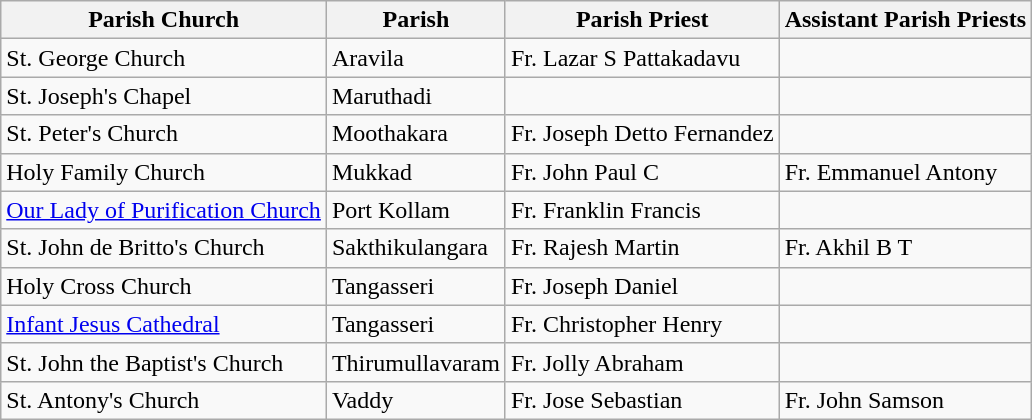<table class="wikitable">
<tr>
<th>Parish Church</th>
<th>Parish</th>
<th>Parish Priest</th>
<th>Assistant Parish Priests</th>
</tr>
<tr>
<td>St. George Church</td>
<td>Aravila</td>
<td>Fr. Lazar S Pattakadavu</td>
<td></td>
</tr>
<tr>
<td>St. Joseph's Chapel</td>
<td>Maruthadi</td>
<td></td>
<td></td>
</tr>
<tr>
<td>St. Peter's Church</td>
<td>Moothakara</td>
<td>Fr. Joseph Detto Fernandez</td>
<td></td>
</tr>
<tr>
<td>Holy Family Church</td>
<td>Mukkad</td>
<td>Fr. John Paul C</td>
<td>Fr. Emmanuel Antony</td>
</tr>
<tr>
<td><a href='#'>Our Lady of Purification Church</a></td>
<td>Port Kollam</td>
<td>Fr. Franklin Francis</td>
<td></td>
</tr>
<tr>
<td>St. John de Britto's Church</td>
<td>Sakthikulangara</td>
<td>Fr. Rajesh Martin</td>
<td>Fr. Akhil B T</td>
</tr>
<tr>
<td>Holy Cross Church</td>
<td>Tangasseri</td>
<td>Fr. Joseph Daniel</td>
<td></td>
</tr>
<tr>
<td><a href='#'>Infant Jesus Cathedral</a></td>
<td>Tangasseri</td>
<td>Fr. Christopher Henry</td>
<td></td>
</tr>
<tr>
<td>St. John the Baptist's Church</td>
<td>Thirumullavaram</td>
<td>Fr. Jolly Abraham</td>
<td></td>
</tr>
<tr>
<td>St. Antony's Church</td>
<td>Vaddy</td>
<td>Fr. Jose Sebastian</td>
<td>Fr. John Samson</td>
</tr>
</table>
